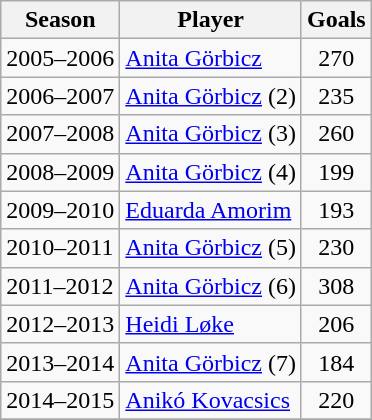<table class="wikitable sortable" style="text-align:left;">
<tr>
<th>Season</th>
<th>Player</th>
<th>Goals</th>
</tr>
<tr>
<td>2005–2006</td>
<td> <a href='#'>Anita Görbicz</a></td>
<td style="text-align: center;">270</td>
</tr>
<tr>
<td>2006–2007</td>
<td> <a href='#'>Anita Görbicz</a> (2)</td>
<td style="text-align: center;">235</td>
</tr>
<tr>
<td>2007–2008</td>
<td> <a href='#'>Anita Görbicz</a> (3)</td>
<td style="text-align: center;">260</td>
</tr>
<tr>
<td>2008–2009</td>
<td> <a href='#'>Anita Görbicz</a> (4)</td>
<td style="text-align: center;">199</td>
</tr>
<tr>
<td>2009–2010</td>
<td> <a href='#'>Eduarda Amorim</a></td>
<td style="text-align: center;">193</td>
</tr>
<tr>
<td>2010–2011</td>
<td> <a href='#'>Anita Görbicz</a> (5)</td>
<td style="text-align: center;">230</td>
</tr>
<tr>
<td>2011–2012</td>
<td> <a href='#'>Anita Görbicz</a> (6)</td>
<td style="text-align: center;">308</td>
</tr>
<tr>
<td>2012–2013</td>
<td> <a href='#'>Heidi Løke</a></td>
<td style="text-align: center;">206</td>
</tr>
<tr>
<td>2013–2014</td>
<td> <a href='#'>Anita Görbicz</a> (7)</td>
<td style="text-align: center;">184</td>
</tr>
<tr>
<td>2014–2015</td>
<td> <a href='#'>Anikó Kovacsics</a></td>
<td style="text-align: center;">220</td>
</tr>
<tr>
</tr>
</table>
